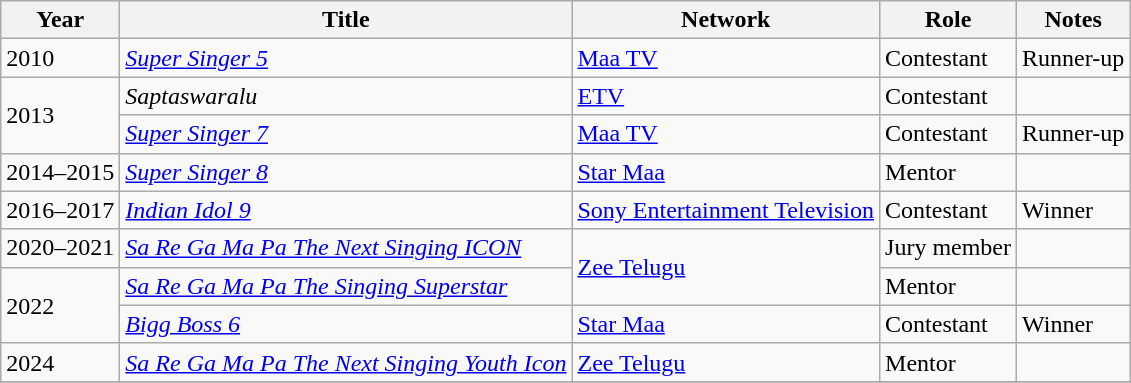<table class="wikitable">
<tr>
<th>Year</th>
<th>Title</th>
<th>Network</th>
<th>Role</th>
<th>Notes</th>
</tr>
<tr>
<td>2010</td>
<td><a href='#'><em>Super Singer 5</em></a></td>
<td><a href='#'>Maa TV</a></td>
<td>Contestant</td>
<td>Runner-up</td>
</tr>
<tr>
<td rowspan="2">2013</td>
<td><em>Saptaswaralu</em></td>
<td><a href='#'>ETV</a></td>
<td>Contestant</td>
<td></td>
</tr>
<tr>
<td><a href='#'><em>Super Singer 7</em></a></td>
<td><a href='#'>Maa TV</a></td>
<td>Contestant</td>
<td>Runner-up</td>
</tr>
<tr>
<td>2014–2015</td>
<td><a href='#'><em>Super Singer 8</em></a></td>
<td><a href='#'>Star Maa</a></td>
<td>Mentor</td>
<td></td>
</tr>
<tr>
<td>2016–2017</td>
<td><a href='#'><em>Indian Idol 9</em></a></td>
<td><a href='#'>Sony Entertainment Television</a></td>
<td>Contestant</td>
<td>Winner</td>
</tr>
<tr>
<td>2020–2021</td>
<td><em><a href='#'>Sa Re Ga Ma Pa The Next Singing ICON</a></em></td>
<td rowspan="2"><a href='#'>Zee Telugu</a></td>
<td>Jury member</td>
<td></td>
</tr>
<tr>
<td rowspan="2">2022</td>
<td><em><a href='#'>Sa Re Ga Ma Pa The Singing Superstar</a></em></td>
<td>Mentor</td>
<td></td>
</tr>
<tr>
<td><a href='#'><em>Bigg Boss 6</em></a></td>
<td><a href='#'>Star Maa</a></td>
<td>Contestant</td>
<td>Winner</td>
</tr>
<tr>
<td>2024</td>
<td><em><a href='#'>Sa Re Ga Ma Pa The Next Singing Youth Icon</a></em></td>
<td><a href='#'>Zee Telugu</a></td>
<td>Mentor</td>
<td></td>
</tr>
<tr>
</tr>
</table>
